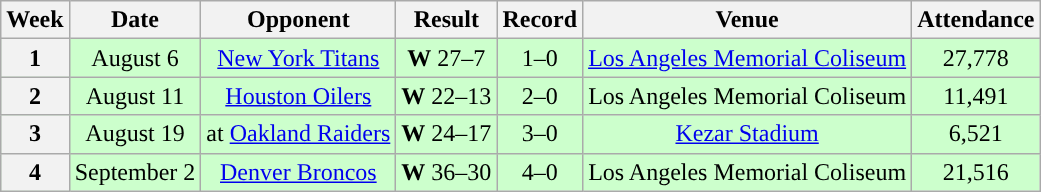<table class="wikitable" style="text-align:center">
<tr>
<th>Week</th>
<th>Date</th>
<th>Opponent</th>
<th>Result</th>
<th>Record</th>
<th>Venue</th>
<th>Attendance</th>
</tr>
<tr style="background:#cfc">
<th>1</th>
<td>August 6</td>
<td><a href='#'>New York Titans</a></td>
<td><strong>W</strong> 27–7</td>
<td>1–0</td>
<td><a href='#'>Los Angeles Memorial Coliseum</a></td>
<td>27,778</td>
</tr>
<tr style="background:#cfc">
<th>2</th>
<td>August 11</td>
<td><a href='#'>Houston Oilers</a></td>
<td><strong>W</strong> 22–13</td>
<td>2–0</td>
<td>Los Angeles Memorial Coliseum</td>
<td>11,491</td>
</tr>
<tr style="background:#cfc">
<th>3</th>
<td>August 19</td>
<td>at <a href='#'>Oakland Raiders</a></td>
<td><strong>W</strong> 24–17</td>
<td>3–0</td>
<td><a href='#'>Kezar Stadium</a></td>
<td>6,521</td>
</tr>
<tr style="background:#cfc">
<th>4</th>
<td>September 2</td>
<td><a href='#'>Denver Broncos</a></td>
<td><strong>W</strong> 36–30</td>
<td>4–0</td>
<td>Los Angeles Memorial Coliseum</td>
<td>21,516</td>
</tr>
</table>
